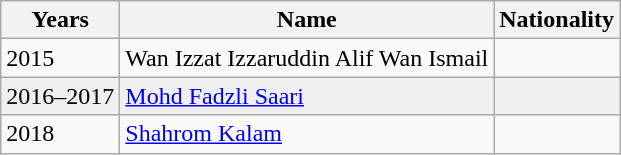<table class="wikitable">
<tr>
<th>Years</th>
<th>Name</th>
<th>Nationality</th>
</tr>
<tr>
<td>2015</td>
<td>Wan Izzat Izzaruddin Alif Wan Ismail</td>
<td></td>
</tr>
<tr style="background:#efefef;">
<td>2016–2017</td>
<td><a href='#'>Mohd Fadzli Saari</a></td>
<td></td>
</tr>
<tr>
<td>2018</td>
<td><a href='#'>Shahrom Kalam</a></td>
<td></td>
</tr>
</table>
